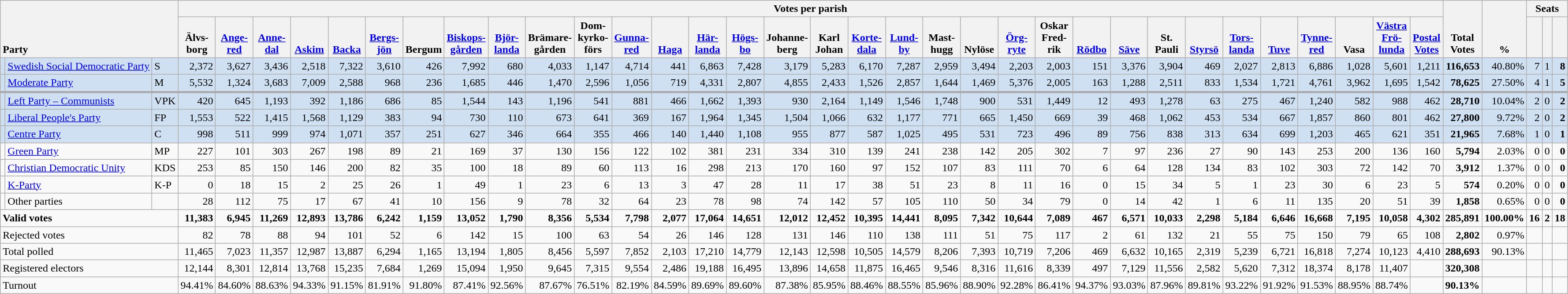<table class="wikitable" border="1" style="text-align:right;">
<tr>
<th style="text-align:left;" valign=bottom rowspan=2 colspan=3>Party</th>
<th colspan=33>Votes per parish</th>
<th align=center valign=bottom rowspan=2 width="50">Total Votes</th>
<th align=center valign=bottom rowspan=2 width="50">%</th>
<th colspan=3>Seats</th>
</tr>
<tr>
<th align=center valign=bottom width="50">Älvs- borg</th>
<th align=center valign=bottom width="50"><a href='#'>Ange- red</a></th>
<th align=center valign=bottom width="50"><a href='#'>Anne- dal</a></th>
<th align=center valign=bottom width="50"><a href='#'>Askim</a></th>
<th align=center valign=bottom width="50"><a href='#'>Backa</a></th>
<th align=center valign=bottom width="50"><a href='#'>Bergs- jön</a></th>
<th align=center valign=bottom width="50">Bergum</th>
<th align=center valign=bottom width="50"><a href='#'>Biskops- gården</a></th>
<th align=center valign=bottom width="50"><a href='#'>Björ- landa</a></th>
<th align=center valign=bottom width="50">Brämare- gården</th>
<th align=center valign=bottom width="50">Dom- kyrko- förs</th>
<th align=center valign=bottom width="50"><a href='#'>Gunna- red</a></th>
<th align=center valign=bottom width="50"><a href='#'>Haga</a></th>
<th align=center valign=bottom width="50"><a href='#'>Här- landa</a></th>
<th align=center valign=bottom width="50"><a href='#'>Högs- bo</a></th>
<th align=center valign=bottom width="50">Johanne- berg</th>
<th align=center valign=bottom width="50">Karl Johan</th>
<th align=center valign=bottom width="50"><a href='#'>Korte- dala</a></th>
<th align=center valign=bottom width="50"><a href='#'>Lund- by</a></th>
<th align=center valign=bottom width="50">Mast- hugg</th>
<th align=center valign=bottom width="50">Nylöse</th>
<th align=center valign=bottom width="50"><a href='#'>Örg- ryte</a></th>
<th align=center valign=bottom width="50">Oskar Fred- rik</th>
<th align=center valign=bottom width="50"><a href='#'>Rödbo</a></th>
<th align=center valign=bottom width="50"><a href='#'>Säve</a></th>
<th align=center valign=bottom width="50">St. Pauli</th>
<th align=center valign=bottom width="50"><a href='#'>Styrsö</a></th>
<th align=center valign=bottom width="50"><a href='#'>Tors- landa</a></th>
<th align=center valign=bottom width="50"><a href='#'>Tuve</a></th>
<th align=center valign=bottom width="50"><a href='#'>Tynne- red</a></th>
<th align=center valign=bottom width="50">Vasa</th>
<th align=center valign=bottom width="50"><a href='#'>Västra Frö- lunda</a></th>
<th align=center valign=bottom width="50"><a href='#'>Postal Votes</a></th>
<th align=center valign=bottom width="20"><small></small></th>
<th align=center valign=bottom width="20"><small><a href='#'></a></small></th>
<th align=center valign=bottom width="20"><small></small></th>
</tr>
<tr style="background:#CEE0F2;">
<td></td>
<td align=left style="white-space: nowrap;"><a href='#'>Swedish Social Democratic Party</a></td>
<td align=left>S</td>
<td>2,372</td>
<td>3,627</td>
<td>3,436</td>
<td>2,518</td>
<td>7,322</td>
<td>3,610</td>
<td>426</td>
<td>7,992</td>
<td>680</td>
<td>4,033</td>
<td>1,147</td>
<td>4,714</td>
<td>441</td>
<td>6,863</td>
<td>7,428</td>
<td>3,179</td>
<td>5,283</td>
<td>6,170</td>
<td>7,287</td>
<td>2,959</td>
<td>3,494</td>
<td>2,203</td>
<td>2,003</td>
<td>151</td>
<td>3,376</td>
<td>3,904</td>
<td>469</td>
<td>2,027</td>
<td>2,813</td>
<td>6,886</td>
<td>1,028</td>
<td>5,601</td>
<td>1,211</td>
<td><strong>116,653</strong></td>
<td>40.80%</td>
<td>7</td>
<td>1</td>
<td><strong>8</strong></td>
</tr>
<tr style="background:#CEE0F2;">
<td></td>
<td align=left><a href='#'>Moderate Party</a></td>
<td align=left>M</td>
<td>5,532</td>
<td>1,324</td>
<td>3,683</td>
<td>7,009</td>
<td>2,588</td>
<td>968</td>
<td>236</td>
<td>1,685</td>
<td>446</td>
<td>1,470</td>
<td>2,596</td>
<td>1,056</td>
<td>719</td>
<td>4,331</td>
<td>2,807</td>
<td>4,855</td>
<td>2,433</td>
<td>1,526</td>
<td>2,857</td>
<td>1,644</td>
<td>1,469</td>
<td>5,376</td>
<td>2,005</td>
<td>163</td>
<td>1,288</td>
<td>2,511</td>
<td>833</td>
<td>1,534</td>
<td>1,721</td>
<td>4,761</td>
<td>3,962</td>
<td>1,695</td>
<td>1,542</td>
<td><strong>78,625</strong></td>
<td>27.50%</td>
<td>4</td>
<td>1</td>
<td><strong>5</strong></td>
</tr>
<tr style="background:#CEE0F2; border-top:3px solid darkgray;">
<td></td>
<td align=left><a href='#'>Left Party – Communists</a></td>
<td align=left>VPK</td>
<td>420</td>
<td>645</td>
<td>1,193</td>
<td>392</td>
<td>1,186</td>
<td>686</td>
<td>85</td>
<td>1,544</td>
<td>143</td>
<td>1,196</td>
<td>541</td>
<td>881</td>
<td>466</td>
<td>1,662</td>
<td>1,393</td>
<td>930</td>
<td>2,164</td>
<td>1,149</td>
<td>1,546</td>
<td>1,748</td>
<td>900</td>
<td>531</td>
<td>1,449</td>
<td>12</td>
<td>493</td>
<td>1,278</td>
<td>63</td>
<td>275</td>
<td>467</td>
<td>1,240</td>
<td>582</td>
<td>988</td>
<td>462</td>
<td><strong>28,710</strong></td>
<td>10.04%</td>
<td>2</td>
<td>0</td>
<td><strong>2</strong></td>
</tr>
<tr style="background:#CEE0F2;">
<td></td>
<td align=left><a href='#'>Liberal People's Party</a></td>
<td align=left>FP</td>
<td>1,553</td>
<td>522</td>
<td>1,415</td>
<td>1,568</td>
<td>1,129</td>
<td>383</td>
<td>94</td>
<td>730</td>
<td>110</td>
<td>673</td>
<td>641</td>
<td>369</td>
<td>167</td>
<td>1,964</td>
<td>1,345</td>
<td>1,504</td>
<td>1,066</td>
<td>632</td>
<td>1,177</td>
<td>771</td>
<td>665</td>
<td>1,450</td>
<td>669</td>
<td>39</td>
<td>468</td>
<td>1,062</td>
<td>453</td>
<td>534</td>
<td>667</td>
<td>1,857</td>
<td>860</td>
<td>801</td>
<td>462</td>
<td><strong>27,800</strong></td>
<td>9.72%</td>
<td>2</td>
<td>0</td>
<td><strong>2</strong></td>
</tr>
<tr style="background:#CEE0F2;">
<td></td>
<td align=left><a href='#'>Centre Party</a></td>
<td align=left>C</td>
<td>998</td>
<td>511</td>
<td>999</td>
<td>974</td>
<td>1,071</td>
<td>357</td>
<td>251</td>
<td>627</td>
<td>346</td>
<td>664</td>
<td>355</td>
<td>466</td>
<td>140</td>
<td>1,440</td>
<td>1,108</td>
<td>955</td>
<td>877</td>
<td>587</td>
<td>1,025</td>
<td>495</td>
<td>531</td>
<td>723</td>
<td>496</td>
<td>89</td>
<td>756</td>
<td>838</td>
<td>313</td>
<td>634</td>
<td>699</td>
<td>1,203</td>
<td>465</td>
<td>621</td>
<td>351</td>
<td><strong>21,965</strong></td>
<td>7.68%</td>
<td>1</td>
<td>0</td>
<td><strong>1</strong></td>
</tr>
<tr>
<td></td>
<td align=left><a href='#'>Green Party</a></td>
<td align=left>MP</td>
<td>227</td>
<td>101</td>
<td>303</td>
<td>267</td>
<td>198</td>
<td>89</td>
<td>21</td>
<td>169</td>
<td>37</td>
<td>130</td>
<td>156</td>
<td>122</td>
<td>102</td>
<td>381</td>
<td>231</td>
<td>334</td>
<td>310</td>
<td>139</td>
<td>241</td>
<td>238</td>
<td>142</td>
<td>205</td>
<td>302</td>
<td>7</td>
<td>97</td>
<td>236</td>
<td>27</td>
<td>90</td>
<td>143</td>
<td>253</td>
<td>200</td>
<td>136</td>
<td>160</td>
<td><strong>5,794</strong></td>
<td>2.03%</td>
<td>0</td>
<td>0</td>
<td><strong>0</strong></td>
</tr>
<tr>
<td></td>
<td align=left><a href='#'>Christian Democratic Unity</a></td>
<td align=left>KDS</td>
<td>253</td>
<td>85</td>
<td>150</td>
<td>146</td>
<td>200</td>
<td>82</td>
<td>35</td>
<td>100</td>
<td>18</td>
<td>89</td>
<td>60</td>
<td>113</td>
<td>16</td>
<td>298</td>
<td>213</td>
<td>170</td>
<td>160</td>
<td>97</td>
<td>152</td>
<td>107</td>
<td>83</td>
<td>111</td>
<td>70</td>
<td>6</td>
<td>64</td>
<td>128</td>
<td>134</td>
<td>83</td>
<td>102</td>
<td>303</td>
<td>72</td>
<td>142</td>
<td>70</td>
<td><strong>3,912</strong></td>
<td>1.37%</td>
<td>0</td>
<td>0</td>
<td><strong>0</strong></td>
</tr>
<tr>
<td></td>
<td align=left><a href='#'>K-Party</a></td>
<td align=left>K-P</td>
<td>0</td>
<td>18</td>
<td>15</td>
<td>2</td>
<td>25</td>
<td>26</td>
<td>1</td>
<td>49</td>
<td>1</td>
<td>23</td>
<td>6</td>
<td>13</td>
<td>3</td>
<td>47</td>
<td>28</td>
<td>11</td>
<td>17</td>
<td>38</td>
<td>51</td>
<td>23</td>
<td>8</td>
<td>11</td>
<td>16</td>
<td>0</td>
<td>15</td>
<td>34</td>
<td>5</td>
<td>1</td>
<td>23</td>
<td>30</td>
<td>6</td>
<td>23</td>
<td>5</td>
<td><strong>574</strong></td>
<td>0.20%</td>
<td>0</td>
<td>0</td>
<td><strong>0</strong></td>
</tr>
<tr>
<td></td>
<td align=left>Other parties</td>
<td></td>
<td>28</td>
<td>112</td>
<td>75</td>
<td>17</td>
<td>67</td>
<td>41</td>
<td>10</td>
<td>156</td>
<td>9</td>
<td>78</td>
<td>32</td>
<td>64</td>
<td>23</td>
<td>78</td>
<td>98</td>
<td>74</td>
<td>142</td>
<td>57</td>
<td>105</td>
<td>110</td>
<td>50</td>
<td>34</td>
<td>79</td>
<td>0</td>
<td>14</td>
<td>42</td>
<td>1</td>
<td>6</td>
<td>11</td>
<td>135</td>
<td>20</td>
<td>51</td>
<td>39</td>
<td><strong>1,858</strong></td>
<td>0.65%</td>
<td>0</td>
<td>0</td>
<td><strong>0</strong></td>
</tr>
<tr style="font-weight:bold">
<td align=left colspan=3>Valid votes</td>
<td>11,383</td>
<td>6,945</td>
<td>11,269</td>
<td>12,893</td>
<td>13,786</td>
<td>6,242</td>
<td>1,159</td>
<td>13,052</td>
<td>1,790</td>
<td>8,356</td>
<td>5,534</td>
<td>7,798</td>
<td>2,077</td>
<td>17,064</td>
<td>14,651</td>
<td>12,012</td>
<td>12,452</td>
<td>10,395</td>
<td>14,441</td>
<td>8,095</td>
<td>7,342</td>
<td>10,644</td>
<td>7,089</td>
<td>467</td>
<td>6,571</td>
<td>10,033</td>
<td>2,298</td>
<td>5,184</td>
<td>6,646</td>
<td>16,668</td>
<td>7,195</td>
<td>10,058</td>
<td>4,302</td>
<td>285,891</td>
<td>100.00%</td>
<td>16</td>
<td>2</td>
<td>18</td>
</tr>
<tr>
<td align=left colspan=3>Rejected votes</td>
<td>82</td>
<td>78</td>
<td>88</td>
<td>94</td>
<td>101</td>
<td>52</td>
<td>6</td>
<td>142</td>
<td>15</td>
<td>100</td>
<td>63</td>
<td>54</td>
<td>26</td>
<td>146</td>
<td>128</td>
<td>131</td>
<td>146</td>
<td>110</td>
<td>138</td>
<td>111</td>
<td>51</td>
<td>75</td>
<td>117</td>
<td>2</td>
<td>61</td>
<td>132</td>
<td>21</td>
<td>55</td>
<td>75</td>
<td>150</td>
<td>79</td>
<td>65</td>
<td>108</td>
<td><strong>2,802</strong></td>
<td>0.97%</td>
<td></td>
<td></td>
<td></td>
</tr>
<tr>
<td align=left colspan=3>Total polled</td>
<td>11,465</td>
<td>7,023</td>
<td>11,357</td>
<td>12,987</td>
<td>13,887</td>
<td>6,294</td>
<td>1,165</td>
<td>13,194</td>
<td>1,805</td>
<td>8,456</td>
<td>5,597</td>
<td>7,852</td>
<td>2,103</td>
<td>17,210</td>
<td>14,779</td>
<td>12,143</td>
<td>12,598</td>
<td>10,505</td>
<td>14,579</td>
<td>8,206</td>
<td>7,393</td>
<td>10,719</td>
<td>7,206</td>
<td>469</td>
<td>6,632</td>
<td>10,165</td>
<td>2,319</td>
<td>5,239</td>
<td>6,721</td>
<td>16,818</td>
<td>7,274</td>
<td>10,123</td>
<td>4,410</td>
<td><strong>288,693</strong></td>
<td>90.13%</td>
<td></td>
<td></td>
<td></td>
</tr>
<tr>
<td align=left colspan=3>Registered electors</td>
<td>12,144</td>
<td>8,301</td>
<td>12,814</td>
<td>13,768</td>
<td>15,235</td>
<td>7,684</td>
<td>1,269</td>
<td>15,094</td>
<td>1,950</td>
<td>9,645</td>
<td>7,315</td>
<td>9,554</td>
<td>2,486</td>
<td>19,188</td>
<td>16,495</td>
<td>13,896</td>
<td>14,658</td>
<td>11,875</td>
<td>16,465</td>
<td>9,546</td>
<td>8,316</td>
<td>11,616</td>
<td>8,339</td>
<td>497</td>
<td>7,129</td>
<td>11,556</td>
<td>2,582</td>
<td>5,620</td>
<td>7,312</td>
<td>18,374</td>
<td>8,178</td>
<td>11,407</td>
<td></td>
<td><strong>320,308</strong></td>
<td></td>
<td></td>
<td></td>
<td></td>
</tr>
<tr>
<td align=left colspan=3>Turnout</td>
<td>94.41%</td>
<td>84.60%</td>
<td>88.63%</td>
<td>94.33%</td>
<td>91.15%</td>
<td>81.91%</td>
<td>91.80%</td>
<td>87.41%</td>
<td>92.56%</td>
<td>87.67%</td>
<td>76.51%</td>
<td>82.19%</td>
<td>84.59%</td>
<td>89.69%</td>
<td>89.60%</td>
<td>87.38%</td>
<td>85.95%</td>
<td>88.46%</td>
<td>88.55%</td>
<td>85.96%</td>
<td>88.90%</td>
<td>92.28%</td>
<td>86.41%</td>
<td>94.37%</td>
<td>93.03%</td>
<td>87.96%</td>
<td>89.81%</td>
<td>93.22%</td>
<td>91.92%</td>
<td>91.53%</td>
<td>88.95%</td>
<td>88.74%</td>
<td></td>
<td><strong>90.13%</strong></td>
<td></td>
<td></td>
<td></td>
<td></td>
</tr>
</table>
